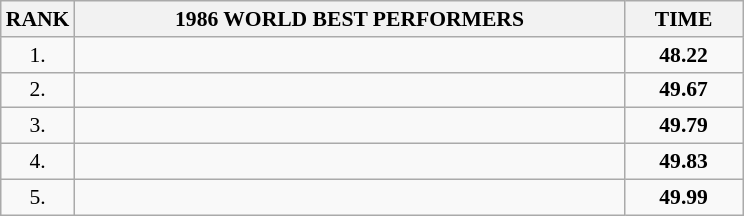<table class="wikitable" style="border-collapse: collapse; font-size: 90%;">
<tr>
<th>RANK</th>
<th align="center" style="width: 25em">1986 WORLD BEST PERFORMERS</th>
<th align="center" style="width: 5em">TIME</th>
</tr>
<tr>
<td align="center">1.</td>
<td></td>
<td align="center"><strong>48.22</strong></td>
</tr>
<tr>
<td align="center">2.</td>
<td></td>
<td align="center"><strong>49.67</strong></td>
</tr>
<tr>
<td align="center">3.</td>
<td></td>
<td align="center"><strong>49.79</strong></td>
</tr>
<tr>
<td align="center">4.</td>
<td></td>
<td align="center"><strong>49.83</strong></td>
</tr>
<tr>
<td align="center">5.</td>
<td></td>
<td align="center"><strong>49.99</strong></td>
</tr>
</table>
